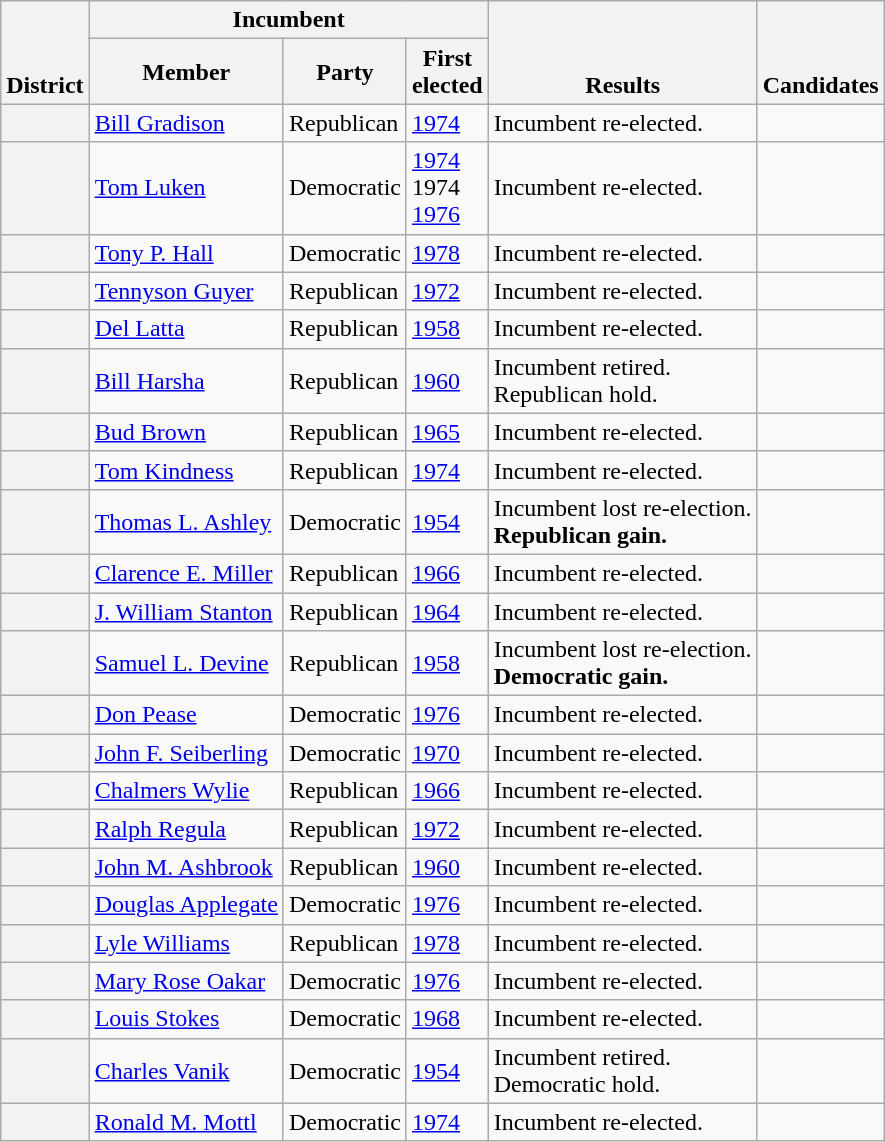<table class=wikitable>
<tr valign=bottom>
<th rowspan=2>District</th>
<th colspan=3>Incumbent</th>
<th rowspan=2>Results</th>
<th rowspan=2>Candidates</th>
</tr>
<tr>
<th>Member</th>
<th>Party</th>
<th>First<br>elected</th>
</tr>
<tr>
<th></th>
<td><a href='#'>Bill Gradison</a></td>
<td>Republican</td>
<td><a href='#'>1974</a></td>
<td>Incumbent re-elected.</td>
<td nowrap></td>
</tr>
<tr>
<th></th>
<td><a href='#'>Tom Luken</a></td>
<td>Democratic</td>
<td><a href='#'>1974 </a><br>1974 <br><a href='#'>1976</a></td>
<td>Incumbent re-elected.</td>
<td nowrap></td>
</tr>
<tr>
<th></th>
<td><a href='#'>Tony P. Hall</a></td>
<td>Democratic</td>
<td><a href='#'>1978</a></td>
<td>Incumbent re-elected.</td>
<td nowrap></td>
</tr>
<tr>
<th></th>
<td><a href='#'>Tennyson Guyer</a></td>
<td>Republican</td>
<td><a href='#'>1972</a></td>
<td>Incumbent re-elected.</td>
<td nowrap></td>
</tr>
<tr>
<th></th>
<td><a href='#'>Del Latta</a></td>
<td>Republican</td>
<td><a href='#'>1958</a></td>
<td>Incumbent re-elected.</td>
<td nowrap></td>
</tr>
<tr>
<th></th>
<td><a href='#'>Bill Harsha</a></td>
<td>Republican</td>
<td><a href='#'>1960</a></td>
<td>Incumbent retired.<br>Republican hold.</td>
<td nowrap></td>
</tr>
<tr>
<th></th>
<td><a href='#'>Bud Brown</a></td>
<td>Republican</td>
<td><a href='#'>1965 </a></td>
<td>Incumbent re-elected.</td>
<td nowrap></td>
</tr>
<tr>
<th></th>
<td><a href='#'>Tom Kindness</a></td>
<td>Republican</td>
<td><a href='#'>1974</a></td>
<td>Incumbent re-elected.</td>
<td nowrap></td>
</tr>
<tr>
<th></th>
<td><a href='#'>Thomas L. Ashley</a></td>
<td>Democratic</td>
<td><a href='#'>1954</a></td>
<td>Incumbent lost re-election.<br><strong>Republican gain.</strong></td>
<td nowrap></td>
</tr>
<tr>
<th></th>
<td><a href='#'>Clarence E. Miller</a></td>
<td>Republican</td>
<td><a href='#'>1966</a></td>
<td>Incumbent re-elected.</td>
<td nowrap></td>
</tr>
<tr>
<th></th>
<td><a href='#'>J. William Stanton</a></td>
<td>Republican</td>
<td><a href='#'>1964</a></td>
<td>Incumbent re-elected.</td>
<td nowrap></td>
</tr>
<tr>
<th></th>
<td><a href='#'>Samuel L. Devine</a></td>
<td>Republican</td>
<td><a href='#'>1958</a></td>
<td>Incumbent lost re-election.<br><strong>Democratic gain.</strong></td>
<td nowrap></td>
</tr>
<tr>
<th></th>
<td><a href='#'>Don Pease</a></td>
<td>Democratic</td>
<td><a href='#'>1976</a></td>
<td>Incumbent re-elected.</td>
<td nowrap></td>
</tr>
<tr>
<th></th>
<td><a href='#'>John F. Seiberling</a></td>
<td>Democratic</td>
<td><a href='#'>1970</a></td>
<td>Incumbent re-elected.</td>
<td nowrap></td>
</tr>
<tr>
<th></th>
<td><a href='#'>Chalmers Wylie</a></td>
<td>Republican</td>
<td><a href='#'>1966</a></td>
<td>Incumbent re-elected.</td>
<td nowrap></td>
</tr>
<tr>
<th></th>
<td><a href='#'>Ralph Regula</a></td>
<td>Republican</td>
<td><a href='#'>1972</a></td>
<td>Incumbent re-elected.</td>
<td nowrap></td>
</tr>
<tr>
<th></th>
<td><a href='#'>John M. Ashbrook</a></td>
<td>Republican</td>
<td><a href='#'>1960</a></td>
<td>Incumbent re-elected.</td>
<td nowrap></td>
</tr>
<tr>
<th></th>
<td><a href='#'>Douglas Applegate</a></td>
<td>Democratic</td>
<td><a href='#'>1976</a></td>
<td>Incumbent re-elected.</td>
<td nowrap></td>
</tr>
<tr>
<th></th>
<td><a href='#'>Lyle Williams</a></td>
<td>Republican</td>
<td><a href='#'>1978</a></td>
<td>Incumbent re-elected.</td>
<td nowrap></td>
</tr>
<tr>
<th></th>
<td><a href='#'>Mary Rose Oakar</a></td>
<td>Democratic</td>
<td><a href='#'>1976</a></td>
<td>Incumbent re-elected.</td>
<td nowrap></td>
</tr>
<tr>
<th></th>
<td><a href='#'>Louis Stokes</a></td>
<td>Democratic</td>
<td><a href='#'>1968</a></td>
<td>Incumbent re-elected.</td>
<td nowrap></td>
</tr>
<tr>
<th></th>
<td><a href='#'>Charles Vanik</a></td>
<td>Democratic</td>
<td><a href='#'>1954</a></td>
<td>Incumbent retired.<br>Democratic hold.</td>
<td nowrap></td>
</tr>
<tr>
<th></th>
<td><a href='#'>Ronald M. Mottl</a></td>
<td>Democratic</td>
<td><a href='#'>1974</a></td>
<td>Incumbent re-elected.</td>
<td nowrap></td>
</tr>
</table>
